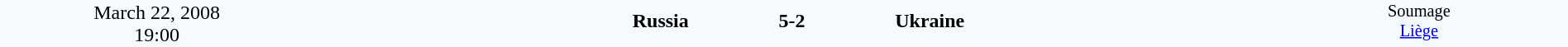<table style="width: 100%; background:#F5FAFF;" cellspacing="0">
<tr>
<td align=center rowspan=3 width=20%>March 22, 2008<br>19:00</td>
</tr>
<tr>
<td width=24% align=right><strong>Russia</strong></td>
<td align=center width=13%><strong>5-2</strong></td>
<td width=24%><strong>Ukraine</strong></td>
<td style=font-size:85% rowspan=3 valign=top align=center>Soumage<br><a href='#'>Liège</a></td>
</tr>
<tr style=font-size:85%>
<td align=right valign=top></td>
<td></td>
<td></td>
</tr>
</table>
